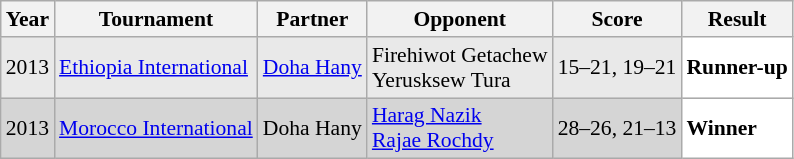<table class="sortable wikitable" style="font-size: 90%;">
<tr>
<th>Year</th>
<th>Tournament</th>
<th>Partner</th>
<th>Opponent</th>
<th>Score</th>
<th>Result</th>
</tr>
<tr style="background:#E9E9E9">
<td align="center">2013</td>
<td align="left"><a href='#'>Ethiopia International</a></td>
<td align="left"> <a href='#'>Doha Hany</a></td>
<td align="left"> Firehiwot Getachew<br> Yerusksew Tura</td>
<td align="left">15–21, 19–21</td>
<td style="text-align:left; background:white"> <strong>Runner-up</strong></td>
</tr>
<tr style="background:#D5D5D5">
<td align="center">2013</td>
<td align="left"><a href='#'>Morocco International</a></td>
<td align="left"> Doha Hany</td>
<td align="left"> <a href='#'>Harag Nazik</a><br> <a href='#'>Rajae Rochdy</a></td>
<td align="left">28–26, 21–13</td>
<td style="text-align:left; background:white"> <strong>Winner</strong></td>
</tr>
</table>
